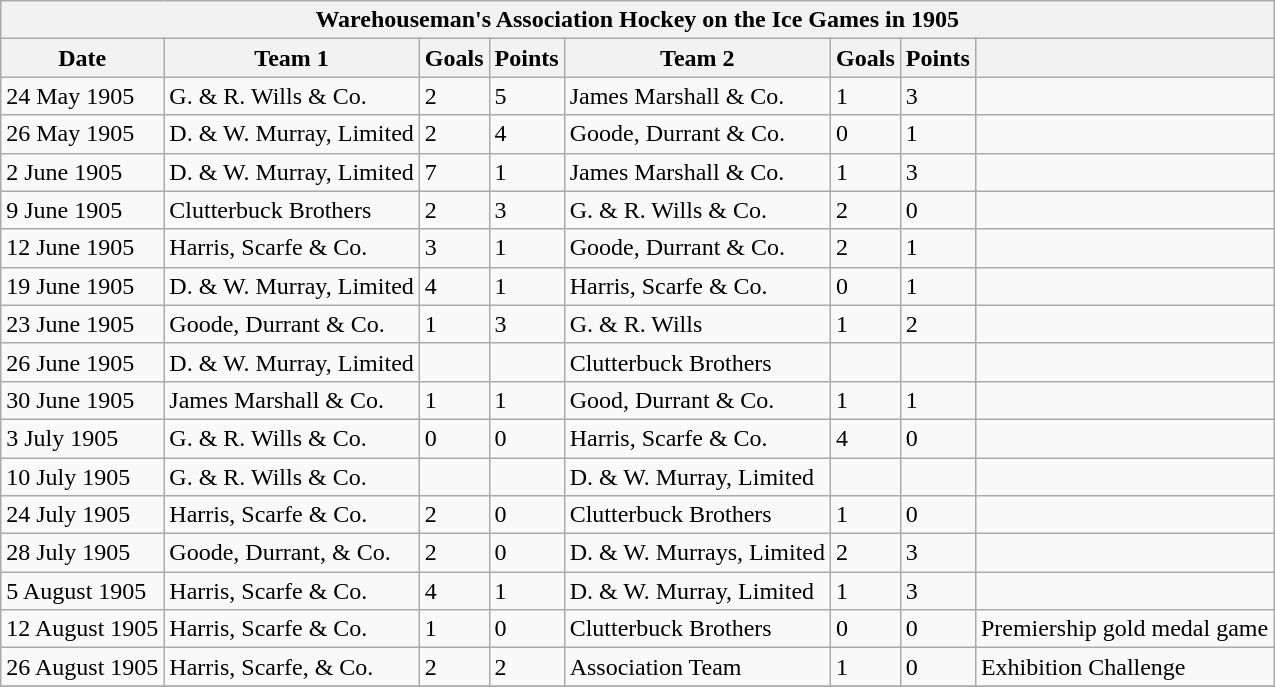<table class="wikitable">
<tr>
<th colspan=8>Warehouseman's Association Hockey on the Ice Games in 1905</th>
</tr>
<tr>
<th>Date</th>
<th>Team 1</th>
<th>Goals</th>
<th>Points</th>
<th>Team 2</th>
<th>Goals</th>
<th>Points</th>
<th></th>
</tr>
<tr>
<td>24 May 1905</td>
<td>G. & R. Wills & Co.</td>
<td>2</td>
<td>5</td>
<td>James Marshall & Co.</td>
<td>1</td>
<td>3</td>
<td></td>
</tr>
<tr>
<td>26 May 1905</td>
<td>D. & W. Murray, Limited</td>
<td>2</td>
<td>4</td>
<td>Goode, Durrant & Co.</td>
<td>0</td>
<td>1</td>
<td></td>
</tr>
<tr>
<td>2 June 1905</td>
<td>D. & W. Murray, Limited</td>
<td>7</td>
<td>1</td>
<td>James Marshall & Co.</td>
<td>1</td>
<td>3</td>
<td></td>
</tr>
<tr>
<td>9 June 1905</td>
<td>Clutterbuck Brothers</td>
<td>2</td>
<td>3</td>
<td>G. & R. Wills & Co.</td>
<td>2</td>
<td>0</td>
<td></td>
</tr>
<tr>
<td>12 June 1905</td>
<td>Harris, Scarfe & Co.</td>
<td>3</td>
<td>1</td>
<td>Goode, Durrant & Co.</td>
<td>2</td>
<td>1</td>
<td></td>
</tr>
<tr>
<td>19 June 1905</td>
<td>D. & W. Murray, Limited</td>
<td>4</td>
<td>1</td>
<td>Harris, Scarfe & Co.</td>
<td>0</td>
<td>1</td>
<td></td>
</tr>
<tr>
<td>23 June 1905</td>
<td>Goode, Durrant & Co.</td>
<td>1</td>
<td>3</td>
<td>G. & R. Wills</td>
<td>1</td>
<td>2</td>
<td></td>
</tr>
<tr>
<td>26 June 1905</td>
<td>D. & W. Murray, Limited</td>
<td></td>
<td></td>
<td>Clutterbuck Brothers</td>
<td></td>
<td></td>
<td></td>
</tr>
<tr>
<td>30 June 1905</td>
<td>James Marshall & Co.</td>
<td>1</td>
<td>1</td>
<td>Good, Durrant & Co.</td>
<td>1</td>
<td>1</td>
<td></td>
</tr>
<tr>
<td>3 July 1905</td>
<td>G. & R. Wills & Co.</td>
<td>0</td>
<td>0</td>
<td>Harris, Scarfe & Co.</td>
<td>4</td>
<td>0</td>
<td></td>
</tr>
<tr>
<td>10 July 1905</td>
<td>G. & R. Wills & Co.</td>
<td></td>
<td></td>
<td>D. & W. Murray, Limited</td>
<td></td>
<td></td>
<td></td>
</tr>
<tr>
<td>24 July 1905</td>
<td>Harris, Scarfe & Co.</td>
<td>2</td>
<td>0</td>
<td>Clutterbuck Brothers</td>
<td>1</td>
<td>0</td>
<td></td>
</tr>
<tr>
<td>28 July 1905</td>
<td>Goode, Durrant, & Co.</td>
<td>2</td>
<td>0</td>
<td>D. & W. Murrays, Limited</td>
<td>2</td>
<td>3</td>
<td></td>
</tr>
<tr>
<td>5 August 1905</td>
<td>Harris, Scarfe & Co.</td>
<td>4</td>
<td>1</td>
<td>D. & W. Murray, Limited</td>
<td>1</td>
<td>3</td>
<td></td>
</tr>
<tr>
<td>12 August 1905</td>
<td>Harris, Scarfe & Co.</td>
<td>1</td>
<td>0</td>
<td>Clutterbuck Brothers</td>
<td>0</td>
<td>0</td>
<td>Premiership gold medal game</td>
</tr>
<tr>
<td>26 August 1905</td>
<td>Harris, Scarfe, & Co.</td>
<td>2</td>
<td>2</td>
<td>Association Team</td>
<td>1</td>
<td>0</td>
<td>Exhibition Challenge</td>
</tr>
<tr>
</tr>
</table>
